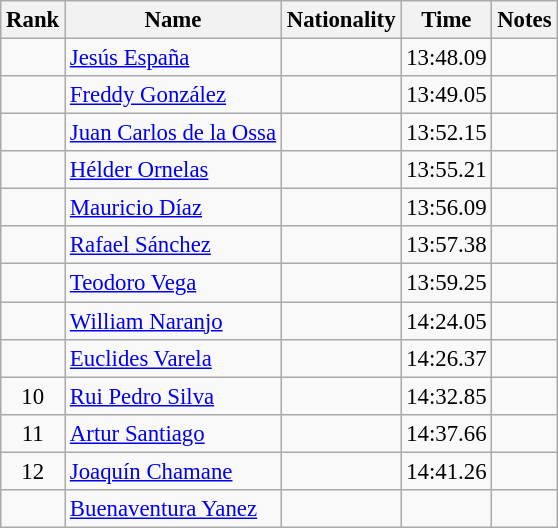<table class="wikitable sortable" style="text-align:center;font-size:95%">
<tr>
<th>Rank</th>
<th>Name</th>
<th>Nationality</th>
<th>Time</th>
<th>Notes</th>
</tr>
<tr>
<td></td>
<td align=left><a href='#'>Jesús España</a></td>
<td align=left></td>
<td>13:48.09</td>
<td></td>
</tr>
<tr>
<td></td>
<td align=left><a href='#'>Freddy González</a></td>
<td align=left></td>
<td>13:49.05</td>
<td></td>
</tr>
<tr>
<td></td>
<td align=left><a href='#'>Juan Carlos de la Ossa</a></td>
<td align=left></td>
<td>13:52.15</td>
<td></td>
</tr>
<tr>
<td></td>
<td align=left><a href='#'>Hélder Ornelas</a></td>
<td align=left></td>
<td>13:55.21</td>
<td></td>
</tr>
<tr>
<td></td>
<td align=left><a href='#'>Mauricio Díaz</a></td>
<td align=left></td>
<td>13:56.09</td>
<td></td>
</tr>
<tr>
<td></td>
<td align=left><a href='#'>Rafael Sánchez</a></td>
<td align=left></td>
<td>13:57.38</td>
<td></td>
</tr>
<tr>
<td></td>
<td align=left><a href='#'>Teodoro Vega</a></td>
<td align=left></td>
<td>13:59.25</td>
<td></td>
</tr>
<tr>
<td></td>
<td align=left><a href='#'>William Naranjo</a></td>
<td align=left></td>
<td>14:24.05</td>
<td></td>
</tr>
<tr>
<td></td>
<td align=left><a href='#'>Euclides Varela</a></td>
<td align=left></td>
<td>14:26.37</td>
<td></td>
</tr>
<tr>
<td>10</td>
<td align=left><a href='#'>Rui Pedro Silva</a></td>
<td align=left></td>
<td>14:32.85</td>
<td></td>
</tr>
<tr>
<td>11</td>
<td align=left><a href='#'>Artur Santiago</a></td>
<td align=left></td>
<td>14:37.66</td>
<td></td>
</tr>
<tr>
<td>12</td>
<td align=left><a href='#'>Joaquín Chamane</a></td>
<td align=left></td>
<td>14:41.26</td>
<td></td>
</tr>
<tr>
<td></td>
<td align=left><a href='#'>Buenaventura Yanez</a></td>
<td align=left></td>
<td></td>
<td></td>
</tr>
</table>
